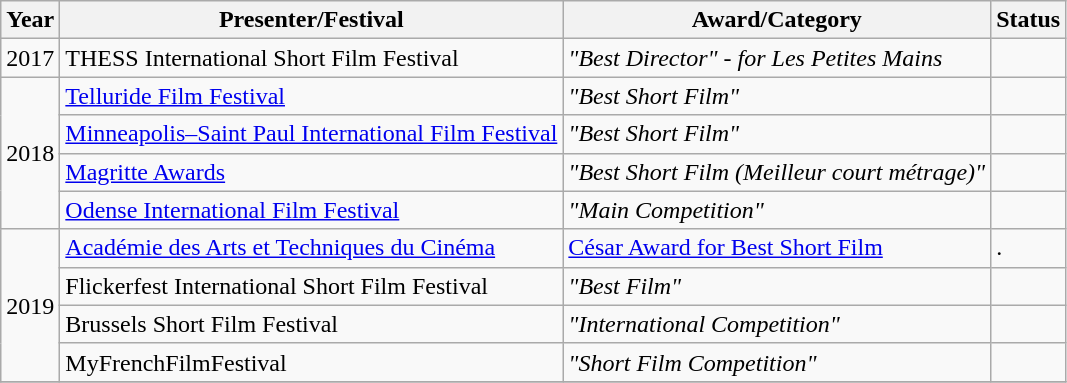<table class="wikitable">
<tr>
<th>Year</th>
<th>Presenter/Festival</th>
<th>Award/Category</th>
<th>Status</th>
</tr>
<tr>
<td rowspan="1">2017</td>
<td>THESS International Short Film Festival</td>
<td><em>"Best Director" - for Les Petites Mains</em></td>
<td></td>
</tr>
<tr>
<td rowspan="4">2018</td>
<td><a href='#'>Telluride Film Festival</a></td>
<td><em>"Best Short Film"</em></td>
<td></td>
</tr>
<tr>
<td><a href='#'>Minneapolis–Saint Paul International Film Festival</a></td>
<td><em>"Best Short Film"</em></td>
<td></td>
</tr>
<tr>
<td><a href='#'>Magritte Awards</a></td>
<td><em>"Best Short Film (Meilleur court métrage)"</em></td>
<td></td>
</tr>
<tr>
<td><a href='#'>Odense International Film Festival</a></td>
<td><em>"Main Competition"</em></td>
<td></td>
</tr>
<tr>
<td rowspan="4">2019</td>
<td><a href='#'>Académie des Arts et Techniques du Cinéma</a></td>
<td><a href='#'>César Award for Best Short Film</a></td>
<td>.</td>
</tr>
<tr>
<td>Flickerfest International Short Film Festival</td>
<td><em>"Best Film"</em></td>
<td></td>
</tr>
<tr>
<td>Brussels Short Film Festival</td>
<td><em>"International Competition"</em></td>
<td></td>
</tr>
<tr>
<td>MyFrenchFilmFestival</td>
<td><em>"Short Film Competition"</em></td>
<td> </td>
</tr>
<tr>
</tr>
</table>
